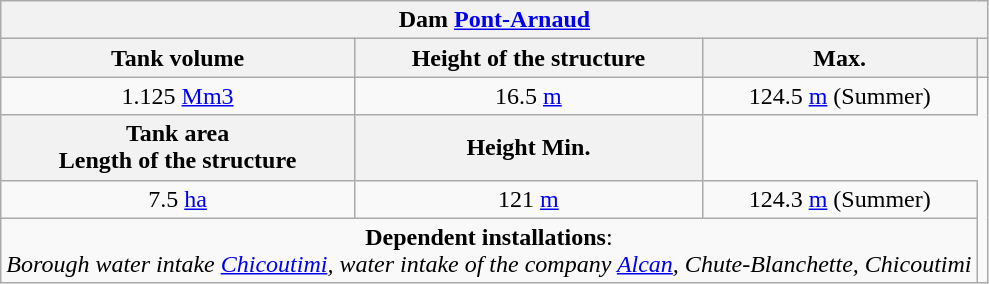<table class = "wikitable" style = "text-align: center; margin-left: 1em; cellpadding: 2px">
<tr>
<th colspan = "4" style = "font-size: #eaeaea">Dam <a href='#'>Pont-Arnaud</a></th>
</tr>
<tr style = "height: 20px">
<th>Tank volume</th>
<th>Height of the structure</th>
<th>Max.</th>
<th Colspan = 5></th>
</tr>
<tr style = "height: 25px">
<td>1.125 <a href='#'>Mm3</a></td>
<td>16.5 <a href='#'>m</a></td>
<td>124.5 <a href='#'>m</a> (Summer)</td>
</tr>
<tr style = "height: 20px">
<th>Tank area<br>Length of the structure</th>
<th>Height Min.</th>
</tr>
<tr style = "height: 25px">
<td>7.5 <a href='#'>ha</a></td>
<td>121 <a href='#'>m</a></td>
<td>124.3 <a href='#'>m</a> (Summer)</td>
</tr>
<tr style = "height: 20px">
<td colspan = "3" style = "font-size: #eaeaea"><strong>Dependent installations</strong>: <br> <em>Borough water intake <a href='#'>Chicoutimi</a>, water intake of the company <a href='#'>Alcan</a>, Chute-Blanchette, Chicoutimi</em></td>
</tr>
</table>
